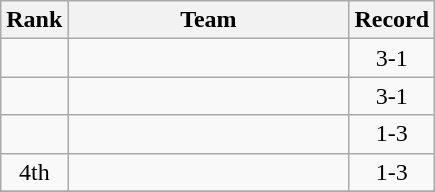<table class=wikitable style="text-align:center;">
<tr>
<th>Rank</th>
<th width=180>Team</th>
<th>Record</th>
</tr>
<tr align=center>
<td></td>
<td align=left></td>
<td>3-1</td>
</tr>
<tr align=center>
<td></td>
<td align=left></td>
<td>3-1</td>
</tr>
<tr align=center>
<td></td>
<td align=left></td>
<td>1-3</td>
</tr>
<tr align=center>
<td>4th</td>
<td align=left></td>
<td>1-3</td>
</tr>
<tr align=center>
</tr>
</table>
